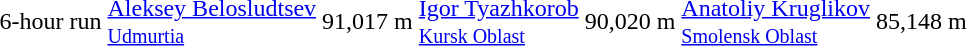<table>
<tr>
<td>6-hour run</td>
<td><a href='#'>Aleksey Belosludtsev</a><br><small><a href='#'>Udmurtia</a></small></td>
<td>91,017 m</td>
<td><a href='#'>Igor Tyazhkorob</a><br><small><a href='#'>Kursk Oblast</a></small></td>
<td>90,020 m</td>
<td><a href='#'>Anatoliy Kruglikov</a><br><small><a href='#'>Smolensk Oblast</a></small></td>
<td>85,148 m</td>
</tr>
</table>
